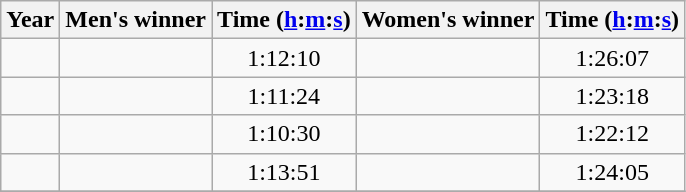<table class="wikitable sortable" style="text-align:center">
<tr>
<th>Year</th>
<th class=unsortable>Men's winner</th>
<th>Time (<a href='#'>h</a>:<a href='#'>m</a>:<a href='#'>s</a>)</th>
<th class=unsortable>Women's winner</th>
<th>Time (<a href='#'>h</a>:<a href='#'>m</a>:<a href='#'>s</a>)</th>
</tr>
<tr>
<td></td>
<td align=left></td>
<td>1:12:10</td>
<td align=left></td>
<td>1:26:07</td>
</tr>
<tr>
<td></td>
<td align=left></td>
<td>1:11:24</td>
<td align=left></td>
<td>1:23:18</td>
</tr>
<tr>
<td></td>
<td align=left></td>
<td>1:10:30</td>
<td align=left></td>
<td>1:22:12</td>
</tr>
<tr>
<td></td>
<td align=left></td>
<td>1:13:51</td>
<td align=left></td>
<td>1:24:05</td>
</tr>
<tr>
</tr>
</table>
